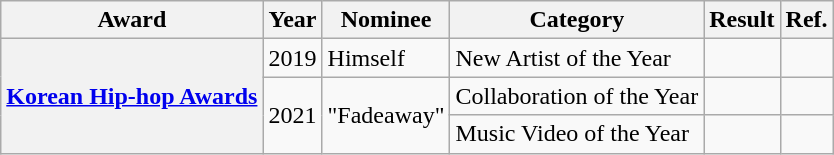<table class="wikitable plainrowheaders">
<tr>
<th>Award</th>
<th>Year</th>
<th>Nominee</th>
<th>Category</th>
<th>Result</th>
<th>Ref.</th>
</tr>
<tr>
<th rowspan="3" scope="row"><a href='#'>Korean Hip-hop Awards</a></th>
<td>2019</td>
<td>Himself</td>
<td>New Artist of the Year</td>
<td></td>
<td></td>
</tr>
<tr>
<td rowspan="2">2021</td>
<td rowspan="2">"Fadeaway"</td>
<td>Collaboration of the Year</td>
<td></td>
<td></td>
</tr>
<tr>
<td>Music Video of the Year</td>
<td></td>
<td></td>
</tr>
</table>
